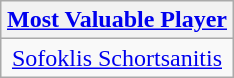<table class=wikitable style="text-align:center; margin:auto">
<tr>
<th><a href='#'>Most Valuable Player</a></th>
</tr>
<tr>
<td> <a href='#'>Sofoklis Schortsanitis</a></td>
</tr>
</table>
